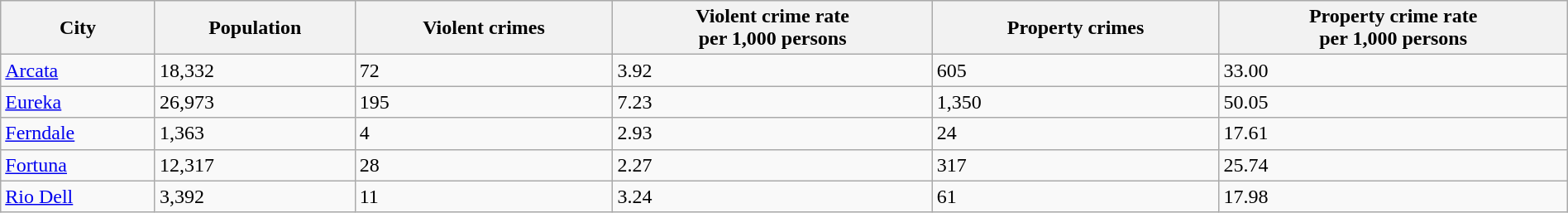<table class="wikitable mw-sortable" style="width: 100%;">
<tr>
<th>City</th>
<th data-sort-type="number">Population</th>
<th data-sort-type="number">Violent crimes</th>
<th data-sort-type="number">Violent crime rate<br>per 1,000 persons</th>
<th data-sort-type="number">Property crimes</th>
<th data-sort-type="number">Property crime rate<br>per 1,000 persons</th>
</tr>
<tr>
<td><a href='#'>Arcata</a></td>
<td>18,332</td>
<td>72</td>
<td>3.92</td>
<td>605</td>
<td>33.00</td>
</tr>
<tr>
<td><a href='#'>Eureka</a></td>
<td>26,973</td>
<td>195</td>
<td>7.23</td>
<td>1,350</td>
<td>50.05</td>
</tr>
<tr>
<td><a href='#'>Ferndale</a></td>
<td>1,363</td>
<td>4</td>
<td>2.93</td>
<td>24</td>
<td>17.61</td>
</tr>
<tr>
<td><a href='#'>Fortuna</a></td>
<td>12,317</td>
<td>28</td>
<td>2.27</td>
<td>317</td>
<td>25.74</td>
</tr>
<tr>
<td><a href='#'>Rio Dell</a></td>
<td>3,392</td>
<td>11</td>
<td>3.24</td>
<td>61</td>
<td>17.98</td>
</tr>
</table>
